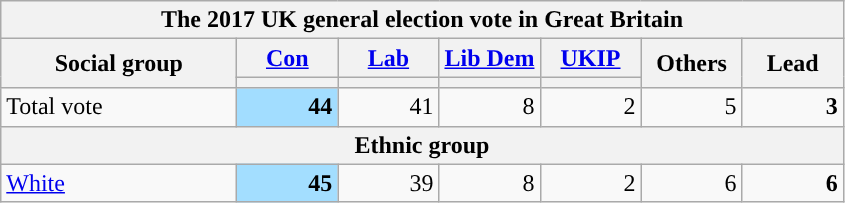<table class=wikitable>
<tr>
<th colspan="10">The 2017 UK general election vote in Great Britain</th>
</tr>
<tr>
<th style="width:150px;" rowspan="2">Social group</th>
<th style="width:60px;" class="unsortable"><a href='#'>Con</a></th>
<th style="width:60px;" class="unsortable"><a href='#'>Lab</a></th>
<th style="width:60px;" class="unsortable"><a href='#'>Lib Dem</a></th>
<th style="width:60px;" class="unsortable"><a href='#'>UKIP</a></th>
<th style="width:60px;" rowspan="2" class="unsortable">Others</th>
<th style="width:60px;" rowspan="2" class="unsortable">Lead</th>
</tr>
<tr>
<th class="unsortable" style="color:inherit;background:"></th>
<th class="unsortable" style="color:inherit;background:"></th>
<th class="unsortable" style="color:inherit;background:"></th>
<th class="unsortable" style="color:inherit;background:"></th>
</tr>
<tr>
<td>Total vote</td>
<td style="text-align:right; background:#A2DDFF;"><strong>44</strong></td>
<td style="text-align:right;">41</td>
<td style="text-align:right;">8</td>
<td style="text-align:right;">2</td>
<td style="text-align:right;">5</td>
<td style="text-align:right; background:"><strong>3</strong></td>
</tr>
<tr>
<th colspan=9>Ethnic group</th>
</tr>
<tr>
<td><a href='#'>White</a></td>
<td style="text-align:right; background:#A3DEFF;"><strong>45</strong></td>
<td style="text-align:right;">39</td>
<td style="text-align:right;">8</td>
<td style="text-align:right;">2</td>
<td style="text-align:right;">6</td>
<td style="text-align:right; background:"><strong>6</strong></td>
</tr>
</table>
